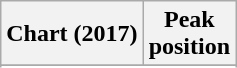<table class="wikitable sortable plainrowheaders" style="text-align:center">
<tr>
<th scope="col">Chart (2017)</th>
<th scope="col">Peak<br>position</th>
</tr>
<tr>
</tr>
<tr>
</tr>
</table>
